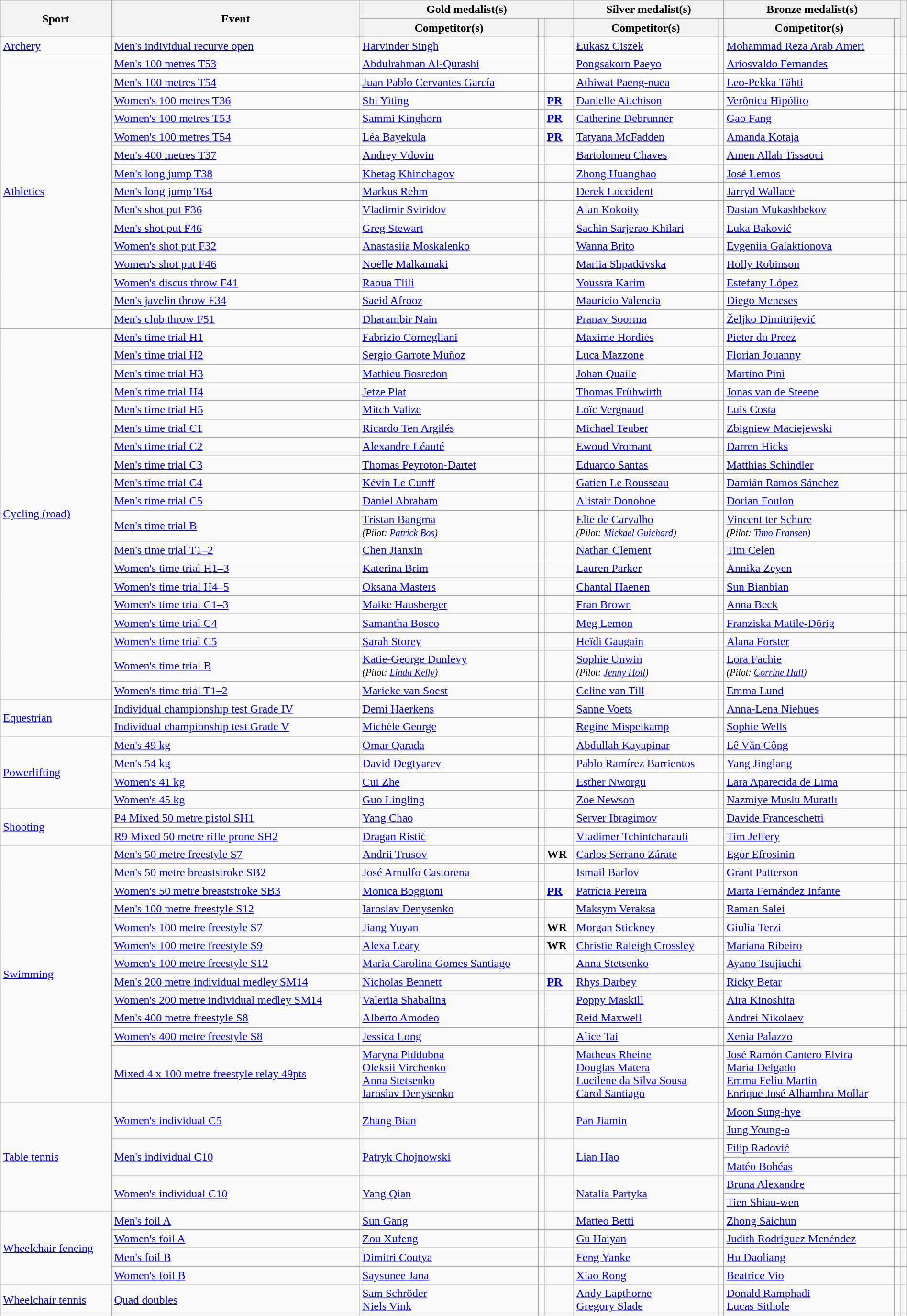<table class="wikitable" style="width:100%;">
<tr>
<th rowspan="2">Sport</th>
<th rowspan="2">Event</th>
<th colspan="3">Gold medalist(s)</th>
<th colspan="2">Silver medalist(s)</th>
<th colspan="2">Bronze medalist(s)</th>
<th rowspan="2"></th>
</tr>
<tr>
<th>Competitor(s)</th>
<th></th>
<th></th>
<th>Competitor(s)</th>
<th></th>
<th>Competitor(s)</th>
<th></th>
</tr>
<tr>
<td rowspan=1><a href='#'>Archery</a></td>
<td><a href='#'>Men's individual recurve open</a></td>
<td><a href='#'>Harvinder Singh</a></td>
<td></td>
<td></td>
<td><a href='#'>Łukasz Ciszek</a></td>
<td></td>
<td><a href='#'>Mohammad Reza Arab Ameri</a></td>
<td></td>
<td></td>
</tr>
<tr>
<td rowspan=15><a href='#'>Athletics</a></td>
<td><a href='#'>Men's 100 metres T53</a></td>
<td><a href='#'>Abdulrahman Al-Qurashi</a></td>
<td></td>
<td></td>
<td><a href='#'>Pongsakorn Paeyo</a></td>
<td></td>
<td><a href='#'>Ariosvaldo Fernandes</a></td>
<td></td>
<td></td>
</tr>
<tr>
<td><a href='#'>Men's 100 metres T54</a></td>
<td><a href='#'>Juan Pablo Cervantes García</a></td>
<td></td>
<td></td>
<td><a href='#'>Athiwat Paeng-nuea</a></td>
<td></td>
<td><a href='#'>Leo-Pekka Tähti</a></td>
<td></td>
<td></td>
</tr>
<tr>
<td><a href='#'>Women's 100 metres T36</a></td>
<td><a href='#'>Shi Yiting</a></td>
<td></td>
<td><strong><a href='#'>PR</a></strong></td>
<td><a href='#'>Danielle Aitchison</a></td>
<td></td>
<td><a href='#'>Verônica Hipólito</a></td>
<td></td>
<td></td>
</tr>
<tr>
<td><a href='#'>Women's 100 metres T53</a></td>
<td><a href='#'>Sammi Kinghorn</a></td>
<td></td>
<td><strong><a href='#'>PR</a></strong></td>
<td><a href='#'>Catherine Debrunner</a></td>
<td></td>
<td><a href='#'>Gao Fang</a></td>
<td></td>
<td></td>
</tr>
<tr>
<td><a href='#'>Women's 100 metres T54</a></td>
<td><a href='#'>Léa Bayekula</a></td>
<td></td>
<td><strong><a href='#'>PR</a></strong></td>
<td><a href='#'>Tatyana McFadden</a></td>
<td></td>
<td><a href='#'>Amanda Kotaja</a></td>
<td></td>
<td></td>
</tr>
<tr>
<td><a href='#'>Men's 400 metres T37</a></td>
<td><a href='#'>Andrey Vdovin</a></td>
<td></td>
<td></td>
<td><a href='#'>Bartolomeu Chaves</a></td>
<td></td>
<td><a href='#'>Amen Allah Tissaoui</a></td>
<td></td>
<td></td>
</tr>
<tr>
<td><a href='#'>Men's long jump T38</a></td>
<td><a href='#'>Khetag Khinchagov</a></td>
<td></td>
<td></td>
<td><a href='#'>Zhong Huanghao</a></td>
<td></td>
<td><a href='#'>José Lemos</a></td>
<td></td>
<td></td>
</tr>
<tr>
<td><a href='#'>Men's long jump T64</a></td>
<td><a href='#'>Markus Rehm</a></td>
<td></td>
<td></td>
<td><a href='#'>Derek Loccident</a></td>
<td></td>
<td><a href='#'>Jarryd Wallace</a></td>
<td></td>
<td></td>
</tr>
<tr>
<td><a href='#'>Men's shot put F36</a></td>
<td><a href='#'>Vladimir Sviridov</a></td>
<td></td>
<td></td>
<td><a href='#'>Alan Kokoity</a></td>
<td></td>
<td><a href='#'>Dastan Mukashbekov</a></td>
<td></td>
<td></td>
</tr>
<tr>
<td><a href='#'>Men's shot put F46</a></td>
<td><a href='#'>Greg Stewart</a></td>
<td></td>
<td></td>
<td><a href='#'>Sachin Sarjerao Khilari</a></td>
<td></td>
<td><a href='#'>Luka Baković</a></td>
<td></td>
<td></td>
</tr>
<tr>
<td><a href='#'>Women's shot put F32</a></td>
<td><a href='#'>Anastasiia Moskalenko</a></td>
<td></td>
<td></td>
<td><a href='#'>Wanna Brito</a></td>
<td></td>
<td><a href='#'>Evgeniia Galaktionova</a></td>
<td></td>
<td></td>
</tr>
<tr>
<td><a href='#'>Women's shot put F46</a></td>
<td><a href='#'>Noelle Malkamaki</a></td>
<td></td>
<td></td>
<td><a href='#'>Mariia Shpatkivska</a></td>
<td></td>
<td><a href='#'>Holly Robinson</a></td>
<td></td>
<td></td>
</tr>
<tr>
<td><a href='#'>Women's discus throw F41</a></td>
<td><a href='#'>Raoua Tlili</a></td>
<td></td>
<td></td>
<td><a href='#'>Youssra Karim</a></td>
<td></td>
<td><a href='#'>Estefany López</a></td>
<td></td>
<td></td>
</tr>
<tr>
<td><a href='#'>Men's javelin throw F34</a></td>
<td><a href='#'>Saeid Afrooz</a></td>
<td></td>
<td></td>
<td><a href='#'>Mauricio Valencia</a></td>
<td></td>
<td><a href='#'>Diego Meneses</a></td>
<td></td>
<td></td>
</tr>
<tr>
<td><a href='#'>Men's club throw F51</a></td>
<td><a href='#'>Dharambir Nain</a></td>
<td></td>
<td></td>
<td><a href='#'>Pranav Soorma</a></td>
<td></td>
<td><a href='#'>Željko Dimitrijević</a></td>
<td></td>
<td></td>
</tr>
<tr>
<td rowspan=19><a href='#'>Cycling (road)</a></td>
<td><a href='#'>Men's time trial H1</a></td>
<td><a href='#'>Fabrizio Cornegliani</a></td>
<td></td>
<td></td>
<td><a href='#'>Maxime Hordies</a></td>
<td></td>
<td><a href='#'>Pieter du Preez</a></td>
<td></td>
<td></td>
</tr>
<tr>
<td><a href='#'>Men's time trial H2</a></td>
<td><a href='#'>Sergio Garrote Muñoz</a></td>
<td></td>
<td></td>
<td><a href='#'>Luca Mazzone</a></td>
<td></td>
<td><a href='#'>Florian Jouanny</a></td>
<td></td>
<td></td>
</tr>
<tr>
<td><a href='#'>Men's time trial H3</a></td>
<td><a href='#'>Mathieu Bosredon</a></td>
<td></td>
<td></td>
<td><a href='#'>Johan Quaile</a></td>
<td></td>
<td><a href='#'>Martino Pini</a></td>
<td></td>
<td></td>
</tr>
<tr>
<td><a href='#'>Men's time trial H4</a></td>
<td><a href='#'>Jetze Plat</a></td>
<td></td>
<td></td>
<td><a href='#'>Thomas Frühwirth</a></td>
<td></td>
<td><a href='#'>Jonas van de Steene</a></td>
<td></td>
<td></td>
</tr>
<tr>
<td><a href='#'>Men's time trial H5</a></td>
<td><a href='#'>Mitch Valize</a></td>
<td></td>
<td></td>
<td><a href='#'>Loïc Vergnaud</a></td>
<td></td>
<td><a href='#'>Luis Costa</a></td>
<td></td>
<td></td>
</tr>
<tr>
<td><a href='#'>Men's time trial C1</a></td>
<td><a href='#'>Ricardo Ten Argilés</a></td>
<td></td>
<td></td>
<td><a href='#'>Michael Teuber</a></td>
<td></td>
<td><a href='#'>Zbigniew Maciejewski</a></td>
<td></td>
<td></td>
</tr>
<tr>
<td><a href='#'>Men's time trial C2</a></td>
<td><a href='#'>Alexandre Léauté</a></td>
<td></td>
<td></td>
<td><a href='#'>Ewoud Vromant</a></td>
<td></td>
<td><a href='#'>Darren Hicks</a></td>
<td></td>
<td></td>
</tr>
<tr>
<td><a href='#'>Men's time trial C3</a></td>
<td><a href='#'>Thomas Peyroton-Dartet</a></td>
<td></td>
<td></td>
<td><a href='#'>Eduardo Santas</a></td>
<td></td>
<td><a href='#'>Matthias Schindler</a></td>
<td></td>
<td></td>
</tr>
<tr>
<td><a href='#'>Men's time trial C4</a></td>
<td><a href='#'>Kévin Le Cunff</a></td>
<td></td>
<td></td>
<td><a href='#'>Gatien Le Rousseau</a></td>
<td></td>
<td><a href='#'>Damián Ramos Sánchez</a></td>
<td></td>
<td></td>
</tr>
<tr>
<td><a href='#'>Men's time trial C5</a></td>
<td><a href='#'>Daniel Abraham</a></td>
<td></td>
<td></td>
<td><a href='#'>Alistair Donohoe</a></td>
<td></td>
<td><a href='#'>Dorian Foulon</a></td>
<td></td>
<td></td>
</tr>
<tr>
<td><a href='#'>Men's time trial B</a></td>
<td><a href='#'>Tristan Bangma</a><br><small><em>(Pilot: <a href='#'>Patrick Bos</a>)</em></small></td>
<td></td>
<td></td>
<td><a href='#'>Elie de Carvalho</a><br><small><em>(Pilot: <a href='#'>Mickael Guichard</a>)</em></small></td>
<td></td>
<td><a href='#'>Vincent ter Schure</a><br><small><em>(Pilot: <a href='#'>Timo Fransen</a>)</em></small></td>
<td></td>
<td></td>
</tr>
<tr>
<td><a href='#'>Men's time trial T1–2</a></td>
<td><a href='#'>Chen Jianxin</a></td>
<td></td>
<td></td>
<td><a href='#'>Nathan Clement</a></td>
<td></td>
<td><a href='#'>Tim Celen</a></td>
<td></td>
<td></td>
</tr>
<tr>
<td><a href='#'>Women's time trial H1–3</a></td>
<td><a href='#'>Katerina Brim</a></td>
<td></td>
<td></td>
<td><a href='#'>Lauren Parker</a></td>
<td></td>
<td><a href='#'>Annika Zeyen</a></td>
<td></td>
<td></td>
</tr>
<tr>
<td><a href='#'>Women's time trial H4–5</a></td>
<td><a href='#'>Oksana Masters</a></td>
<td></td>
<td></td>
<td><a href='#'>Chantal Haenen</a></td>
<td></td>
<td><a href='#'>Sun Bianbian</a></td>
<td></td>
<td></td>
</tr>
<tr>
<td><a href='#'>Women's time trial C1–3</a></td>
<td><a href='#'>Maike Hausberger</a></td>
<td></td>
<td></td>
<td><a href='#'>Fran Brown</a></td>
<td></td>
<td><a href='#'>Anna Beck</a></td>
<td></td>
<td></td>
</tr>
<tr>
<td><a href='#'>Women's time trial C4</a></td>
<td><a href='#'>Samantha Bosco</a></td>
<td></td>
<td></td>
<td><a href='#'>Meg Lemon</a></td>
<td></td>
<td><a href='#'>Franziska Matile-Dörig</a></td>
<td></td>
<td></td>
</tr>
<tr>
<td><a href='#'>Women's time trial C5</a></td>
<td><a href='#'>Sarah Storey</a></td>
<td></td>
<td></td>
<td><a href='#'>Heïdi Gaugain</a></td>
<td></td>
<td><a href='#'>Alana Forster</a></td>
<td></td>
<td></td>
</tr>
<tr>
<td><a href='#'>Women's time trial B</a></td>
<td><a href='#'>Katie-George Dunlevy</a><br><small><em>(Pilot: <a href='#'>Linda Kelly</a>)</em></small></td>
<td></td>
<td></td>
<td><a href='#'>Sophie Unwin</a><br><small><em>(Pilot: <a href='#'>Jenny Holl</a>)</em></small></td>
<td></td>
<td><a href='#'>Lora Fachie</a><br><small><em>(Pilot: <a href='#'>Corrine Hall</a>)</em></small></td>
<td></td>
<td></td>
</tr>
<tr>
<td><a href='#'>Women's time trial T1–2</a></td>
<td><a href='#'>Marieke van Soest</a></td>
<td></td>
<td></td>
<td><a href='#'>Celine van Till</a></td>
<td></td>
<td><a href='#'>Emma Lund</a></td>
<td></td>
<td></td>
</tr>
<tr>
<td rowspan=2><a href='#'>Equestrian</a></td>
<td><a href='#'>Individual championship test Grade IV</a></td>
<td><a href='#'>Demi Haerkens</a></td>
<td></td>
<td></td>
<td><a href='#'>Sanne Voets</a></td>
<td></td>
<td><a href='#'>Anna-Lena Niehues</a></td>
<td></td>
<td></td>
</tr>
<tr>
<td><a href='#'>Individual championship test Grade V</a></td>
<td><a href='#'>Michèle George</a></td>
<td></td>
<td></td>
<td><a href='#'>Regine Mispelkamp</a></td>
<td></td>
<td><a href='#'>Sophie Wells</a></td>
<td></td>
<td></td>
</tr>
<tr>
<td rowspan=4><a href='#'>Powerlifting</a></td>
<td><a href='#'>Men's 49 kg</a></td>
<td><a href='#'>Omar Qarada</a></td>
<td></td>
<td></td>
<td><a href='#'>Abdullah Kayapinar</a></td>
<td></td>
<td><a href='#'>Lê Văn Công</a></td>
<td></td>
<td></td>
</tr>
<tr>
<td><a href='#'>Men's 54 kg</a></td>
<td><a href='#'>David Degtyarev</a></td>
<td></td>
<td></td>
<td><a href='#'>Pablo Ramírez Barrientos</a></td>
<td></td>
<td><a href='#'>Yang Jinglang</a></td>
<td></td>
<td></td>
</tr>
<tr>
<td><a href='#'>Women's 41 kg</a></td>
<td><a href='#'>Cui Zhe</a></td>
<td></td>
<td></td>
<td><a href='#'>Esther Nworgu</a></td>
<td></td>
<td><a href='#'>Lara Aparecida de Lima</a></td>
<td></td>
<td></td>
</tr>
<tr>
<td><a href='#'>Women's 45 kg</a></td>
<td><a href='#'>Guo Lingling</a></td>
<td></td>
<td></td>
<td><a href='#'>Zoe Newson</a></td>
<td></td>
<td><a href='#'>Nazmiye Muslu Muratlı</a></td>
<td></td>
<td></td>
</tr>
<tr>
<td rowspan=2><a href='#'>Shooting</a></td>
<td><a href='#'>P4 Mixed 50 metre pistol SH1</a></td>
<td><a href='#'>Yang Chao</a></td>
<td></td>
<td></td>
<td><a href='#'>Server Ibragimov</a></td>
<td></td>
<td><a href='#'>Davide Franceschetti</a></td>
<td></td>
<td></td>
</tr>
<tr>
<td><a href='#'>R9 Mixed 50 metre rifle prone SH2</a></td>
<td><a href='#'>Dragan Ristić</a></td>
<td></td>
<td></td>
<td><a href='#'>Vladimer Tchintcharauli</a></td>
<td></td>
<td><a href='#'>Tim Jeffery</a></td>
<td></td>
<td></td>
</tr>
<tr>
<td rowspan=12><a href='#'>Swimming</a></td>
<td><a href='#'>Men's 50 metre freestyle S7</a></td>
<td><a href='#'>Andrii Trusov</a></td>
<td></td>
<td><strong>WR</strong></td>
<td><a href='#'>Carlos Serrano Zárate</a></td>
<td></td>
<td><a href='#'>Egor Efrosinin</a></td>
<td></td>
<td></td>
</tr>
<tr>
<td><a href='#'>Men's 50 metre breaststroke SB2</a></td>
<td><a href='#'>José Arnulfo Castorena</a></td>
<td></td>
<td></td>
<td><a href='#'>Ismail Barlov</a></td>
<td></td>
<td><a href='#'>Grant Patterson</a></td>
<td></td>
<td></td>
</tr>
<tr>
<td><a href='#'>Women's 50 metre breaststroke SB3</a></td>
<td><a href='#'>Monica Boggioni</a></td>
<td></td>
<td><strong><a href='#'>PR</a></strong></td>
<td><a href='#'>Patrícia Pereira</a></td>
<td></td>
<td><a href='#'>Marta Fernández Infante</a></td>
<td></td>
<td></td>
</tr>
<tr>
<td><a href='#'>Men's 100 metre freestyle S12</a></td>
<td><a href='#'>Iaroslav Denysenko</a></td>
<td></td>
<td></td>
<td><a href='#'>Maksym Veraksa</a></td>
<td></td>
<td><a href='#'>Raman Salei</a></td>
<td></td>
<td></td>
</tr>
<tr>
<td><a href='#'>Women's 100 metre freestyle S7</a></td>
<td><a href='#'>Jiang Yuyan</a></td>
<td></td>
<td><strong>WR</strong></td>
<td><a href='#'>Morgan Stickney</a></td>
<td></td>
<td><a href='#'>Giulia Terzi</a></td>
<td></td>
<td></td>
</tr>
<tr>
<td><a href='#'>Women's 100 metre freestyle S9</a></td>
<td><a href='#'>Alexa Leary</a></td>
<td></td>
<td><strong>WR</strong></td>
<td><a href='#'>Christie Raleigh Crossley</a></td>
<td></td>
<td><a href='#'>Mariana Ribeiro</a></td>
<td></td>
<td></td>
</tr>
<tr>
<td><a href='#'>Women's 100 metre freestyle S12</a></td>
<td><a href='#'>Maria Carolina Gomes Santiago</a></td>
<td></td>
<td></td>
<td><a href='#'>Anna Stetsenko</a></td>
<td></td>
<td><a href='#'>Ayano Tsujiuchi</a></td>
<td></td>
<td></td>
</tr>
<tr>
<td><a href='#'>Men's 200 metre individual medley SM14</a></td>
<td><a href='#'>Nicholas Bennett</a></td>
<td></td>
<td><strong><a href='#'>PR</a></strong></td>
<td><a href='#'>Rhys Darbey</a></td>
<td></td>
<td><a href='#'>Ricky Betar</a></td>
<td></td>
<td></td>
</tr>
<tr>
<td><a href='#'>Women's 200 metre individual medley SM14</a></td>
<td><a href='#'>Valeriia Shabalina</a></td>
<td></td>
<td></td>
<td><a href='#'>Poppy Maskill</a></td>
<td></td>
<td><a href='#'>Aira Kinoshita</a></td>
<td></td>
<td></td>
</tr>
<tr>
<td><a href='#'>Men's 400 metre freestyle S8</a></td>
<td><a href='#'>Alberto Amodeo</a></td>
<td></td>
<td></td>
<td><a href='#'>Reid Maxwell</a></td>
<td></td>
<td><a href='#'>Andrei Nikolaev</a></td>
<td></td>
<td></td>
</tr>
<tr>
<td><a href='#'>Women's 400 metre freestyle S8</a></td>
<td><a href='#'>Jessica Long</a></td>
<td></td>
<td></td>
<td><a href='#'>Alice Tai</a></td>
<td></td>
<td><a href='#'>Xenia Palazzo</a></td>
<td></td>
<td></td>
</tr>
<tr>
<td><a href='#'>Mixed 4 x 100 metre freestyle relay 49pts</a></td>
<td><a href='#'>Maryna Piddubna</a><br><a href='#'>Oleksii Virchenko</a><br><a href='#'>Anna Stetsenko</a><br><a href='#'>Iaroslav Denysenko</a></td>
<td></td>
<td></td>
<td><a href='#'>Matheus Rheine</a><br><a href='#'>Douglas Matera</a><br><a href='#'>Lucilene da Silva Sousa</a><br><a href='#'>Carol Santiago</a></td>
<td></td>
<td><a href='#'>José Ramón Cantero Elvira</a><br><a href='#'>María Delgado</a><br><a href='#'>Emma Feliu Martin</a><br><a href='#'>Enrique José Alhambra Mollar</a></td>
<td></td>
<td></td>
</tr>
<tr>
<td rowspan="6"><a href='#'>Table tennis</a></td>
<td rowspan="2"><a href='#'>Women's individual C5</a></td>
<td rowspan="2"><a href='#'>Zhang Bian</a></td>
<td rowspan="2"></td>
<td rowspan="2"></td>
<td rowspan="2"><a href='#'>Pan Jiamin</a></td>
<td rowspan="2"></td>
<td><a href='#'>Moon Sung-hye</a></td>
<td rowspan="2"></td>
<td rowspan="2"></td>
</tr>
<tr>
<td><a href='#'>Jung Young-a</a></td>
</tr>
<tr>
<td rowspan="2"><a href='#'>Men's individual C10</a></td>
<td rowspan="2"><a href='#'>Patryk Chojnowski</a></td>
<td rowspan="2"></td>
<td rowspan="2"></td>
<td rowspan="2"><a href='#'>Lian Hao</a></td>
<td rowspan="2"></td>
<td><a href='#'>Filip Radović</a></td>
<td></td>
<td rowspan="2"></td>
</tr>
<tr>
<td><a href='#'>Matéo Bohéas</a></td>
<td></td>
</tr>
<tr>
<td rowspan="2"><a href='#'>Women's individual C10</a></td>
<td rowspan="2"><a href='#'>Yang Qian</a></td>
<td rowspan="2"></td>
<td rowspan="2"></td>
<td rowspan="2"><a href='#'>Natalia Partyka</a></td>
<td rowspan="2"></td>
<td><a href='#'>Bruna Alexandre</a></td>
<td></td>
<td rowspan="2"></td>
</tr>
<tr>
<td><a href='#'>Tien Shiau-wen</a></td>
<td></td>
</tr>
<tr>
<td rowspan=4><a href='#'>Wheelchair fencing</a></td>
<td><a href='#'>Men's foil A</a></td>
<td><a href='#'>Sun Gang</a></td>
<td></td>
<td></td>
<td><a href='#'>Matteo Betti</a></td>
<td></td>
<td><a href='#'>Zhong Saichun</a></td>
<td></td>
<td></td>
</tr>
<tr>
<td><a href='#'>Women's foil A</a></td>
<td><a href='#'>Zou Xufeng</a></td>
<td></td>
<td></td>
<td><a href='#'>Gu Haiyan</a></td>
<td></td>
<td><a href='#'>Judith Rodríguez Menéndez</a></td>
<td></td>
<td></td>
</tr>
<tr>
<td><a href='#'>Men's foil B</a></td>
<td><a href='#'>Dimitri Coutya</a></td>
<td></td>
<td></td>
<td><a href='#'>Feng Yanke</a></td>
<td></td>
<td><a href='#'>Hu Daoliang</a></td>
<td></td>
<td></td>
</tr>
<tr>
<td><a href='#'>Women's foil B</a></td>
<td><a href='#'>Saysunee Jana</a></td>
<td></td>
<td></td>
<td><a href='#'>Xiao Rong</a></td>
<td></td>
<td><a href='#'>Beatrice Vio</a></td>
<td></td>
<td></td>
</tr>
<tr>
<td rowspan=1><a href='#'>Wheelchair tennis</a></td>
<td><a href='#'>Quad doubles</a></td>
<td><a href='#'>Sam Schröder</a><br><a href='#'>Niels Vink</a></td>
<td></td>
<td></td>
<td><a href='#'>Andy Lapthorne</a><br><a href='#'>Gregory Slade</a></td>
<td></td>
<td><a href='#'>Donald Ramphadi</a><br><a href='#'>Lucas Sithole</a></td>
<td></td>
<td></td>
</tr>
</table>
